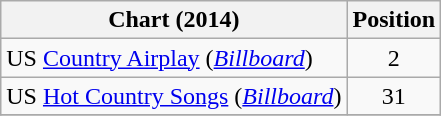<table class="wikitable sortable">
<tr>
<th scope="col">Chart (2014)</th>
<th scope="col">Position</th>
</tr>
<tr>
<td>US <a href='#'>Country Airplay</a> (<em><a href='#'>Billboard</a></em>)</td>
<td align="center">2</td>
</tr>
<tr>
<td>US <a href='#'>Hot Country Songs</a> (<em><a href='#'>Billboard</a></em>)</td>
<td align="center">31</td>
</tr>
<tr>
</tr>
</table>
